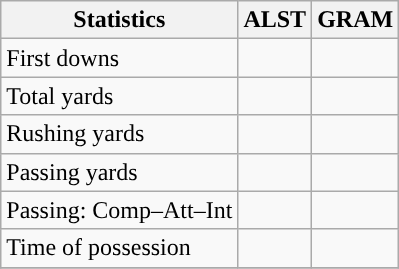<table class="wikitable" style="float: left;">
<tr>
<th>Statistics</th>
<th>ALST</th>
<th>GRAM</th>
</tr>
<tr>
<td>First downs</td>
<td></td>
<td></td>
</tr>
<tr>
<td>Total yards</td>
<td></td>
<td></td>
</tr>
<tr>
<td>Rushing yards</td>
<td></td>
<td></td>
</tr>
<tr>
<td>Passing yards</td>
<td></td>
<td></td>
</tr>
<tr>
<td>Passing: Comp–Att–Int</td>
<td></td>
<td></td>
</tr>
<tr>
<td>Time of possession</td>
<td></td>
<td></td>
</tr>
<tr>
</tr>
</table>
